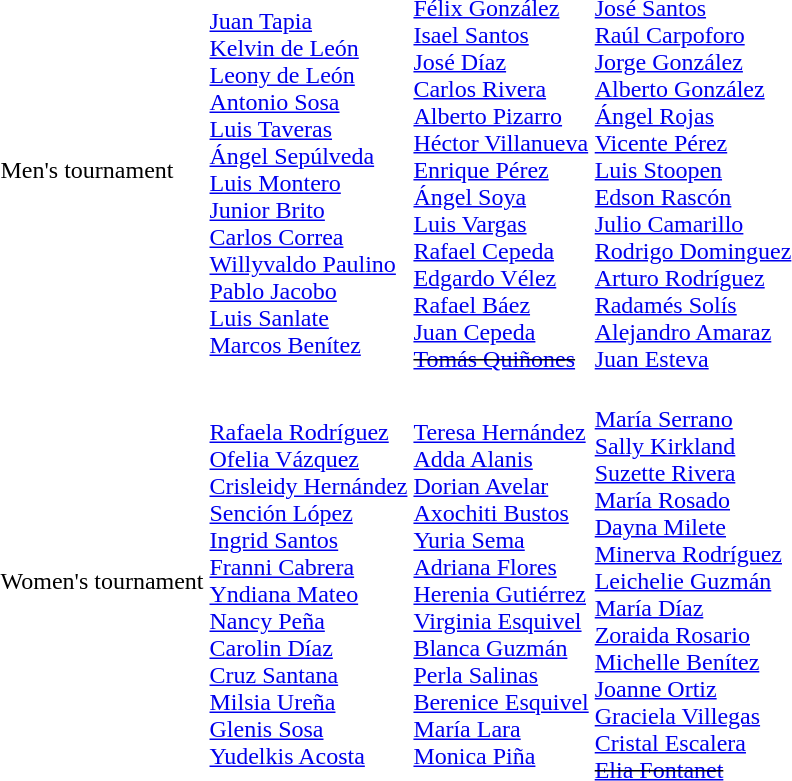<table>
<tr>
<td>Men's tournament</td>
<td><br><a href='#'>Juan Tapia</a><br><a href='#'>Kelvin de León</a><br><a href='#'>Leony de León</a><br><a href='#'>Antonio Sosa</a><br><a href='#'>Luis Taveras</a><br><a href='#'>Ángel Sepúlveda</a><br><a href='#'>Luis Montero</a><br><a href='#'>Junior Brito</a><br><a href='#'>Carlos Correa</a><br><a href='#'>Willyvaldo Paulino</a><br><a href='#'>Pablo Jacobo</a><br><a href='#'>Luis Sanlate</a><br><a href='#'>Marcos Benítez</a></td>
<td><br><a href='#'>Félix González</a><br><a href='#'>Isael Santos</a><br><a href='#'>José Díaz</a><br><a href='#'>Carlos Rivera</a><br><a href='#'>Alberto Pizarro</a><br><a href='#'>Héctor Villanueva</a><br><a href='#'>Enrique Pérez</a><br><a href='#'>Ángel Soya</a><br><a href='#'>Luis Vargas</a><br><a href='#'>Rafael Cepeda</a><br><a href='#'>Edgardo Vélez</a><br><a href='#'>Rafael Báez</a><br><a href='#'>Juan Cepeda</a><br><s><a href='#'>Tomás Quiñones</a></s></td>
<td><br><a href='#'>José Santos</a><br><a href='#'>Raúl Carpoforo</a><br><a href='#'>Jorge González</a><br><a href='#'>Alberto González</a><br><a href='#'>Ángel Rojas</a><br><a href='#'>Vicente Pérez</a><br><a href='#'>Luis Stoopen</a><br><a href='#'>Edson Rascón</a><br><a href='#'>Julio Camarillo</a><br><a href='#'>Rodrigo Dominguez</a><br><a href='#'>Arturo Rodríguez</a><br><a href='#'>Radamés Solís</a><br><a href='#'>Alejandro Amaraz</a><br><a href='#'>Juan Esteva</a></td>
</tr>
<tr>
<td>Women's tournament</td>
<td><br><a href='#'>Rafaela Rodríguez</a><br><a href='#'>Ofelia Vázquez</a><br><a href='#'>Crisleidy Hernández</a><br><a href='#'>Sención López</a><br><a href='#'>Ingrid Santos</a><br><a href='#'>Franni Cabrera</a><br><a href='#'>Yndiana Mateo</a><br><a href='#'>Nancy Peña</a><br><a href='#'>Carolin Díaz</a><br><a href='#'>Cruz Santana</a><br><a href='#'>Milsia Ureña</a><br><a href='#'>Glenis Sosa</a><br><a href='#'>Yudelkis Acosta</a></td>
<td><br><a href='#'>Teresa Hernández</a><br><a href='#'>Adda Alanis</a><br><a href='#'>Dorian Avelar</a><br><a href='#'>Axochiti Bustos</a><br><a href='#'>Yuria Sema</a><br><a href='#'>Adriana Flores</a><br><a href='#'>Herenia Gutiérrez</a><br><a href='#'>Virginia Esquivel</a><br><a href='#'>Blanca Guzmán</a><br><a href='#'>Perla Salinas</a><br><a href='#'>Berenice Esquivel</a><br><a href='#'>María Lara</a><br><a href='#'>Monica Piña</a></td>
<td><br><a href='#'>María Serrano</a><br><a href='#'>Sally Kirkland</a><br><a href='#'>Suzette Rivera</a><br><a href='#'>María Rosado</a><br><a href='#'>Dayna Milete</a><br><a href='#'>Minerva Rodríguez</a><br><a href='#'>Leichelie Guzmán</a><br><a href='#'>María Díaz</a><br><a href='#'>Zoraida Rosario</a><br><a href='#'>Michelle Benítez</a><br><a href='#'>Joanne Ortiz</a><br><a href='#'>Graciela Villegas</a><br><a href='#'>Cristal Escalera</a><br><s><a href='#'>Elia Fontanet</a></s></td>
</tr>
</table>
